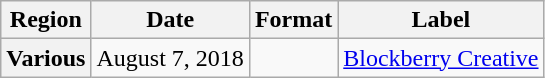<table class="wikitable plainrowheaders">
<tr>
<th>Region</th>
<th>Date</th>
<th>Format</th>
<th>Label</th>
</tr>
<tr>
<th scope="row">Various</th>
<td rowspan=2>August 7, 2018</td>
<td rowspan=2></td>
<td rowspan="1"><a href='#'>Blockberry Creative</a></td>
</tr>
</table>
